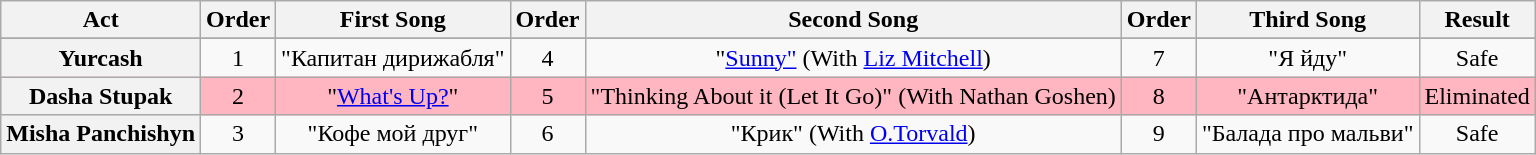<table class="wikitable plainrowheaders" style="text-align:center;">
<tr>
<th>Act</th>
<th>Order</th>
<th>First Song</th>
<th>Order</th>
<th>Second Song</th>
<th>Order</th>
<th>Third Song</th>
<th>Result</th>
</tr>
<tr>
</tr>
<tr>
<th scope="row">Yurcash</th>
<td>1</td>
<td>"Капитан дирижабля"</td>
<td>4</td>
<td>"<a href='#'>Sunny"</a> (With <a href='#'>Liz Mitchell</a>)</td>
<td>7</td>
<td>"Я йду"</td>
<td>Safe</td>
</tr>
<tr bgcolor="lightpink">
<th scope="row">Dasha Stupak</th>
<td>2</td>
<td>"<a href='#'>What's Up?</a>"</td>
<td>5</td>
<td>"Thinking About it (Let It Go)" (With Nathan Goshen)</td>
<td>8</td>
<td>"Антарктида"</td>
<td>Eliminated</td>
</tr>
<tr>
<th scope="row">Misha Panchishyn</th>
<td>3</td>
<td>"Кофе мой друг"</td>
<td>6</td>
<td>"Крик" (With <a href='#'>O.Torvald</a>)</td>
<td>9</td>
<td>"Балада про мальви"</td>
<td>Safe</td>
</tr>
</table>
